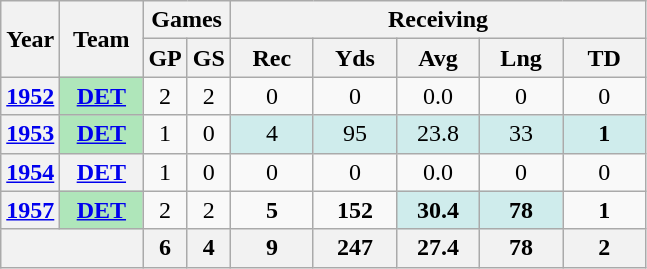<table class="wikitable" style="text-align:center">
<tr>
<th rowspan="2">Year</th>
<th rowspan="2">Team</th>
<th colspan="2">Games</th>
<th colspan="5">Receiving</th>
</tr>
<tr>
<th>GP</th>
<th>GS</th>
<th>Rec</th>
<th>Yds</th>
<th>Avg</th>
<th>Lng</th>
<th>TD</th>
</tr>
<tr>
<th><a href='#'>1952</a></th>
<th style="background:#afe6ba; width:3em;"><a href='#'>DET</a></th>
<td>2</td>
<td>2</td>
<td>0</td>
<td>0</td>
<td>0.0</td>
<td>0</td>
<td>0</td>
</tr>
<tr>
<th><a href='#'>1953</a></th>
<th style="background:#afe6ba; width:3em;"><a href='#'>DET</a></th>
<td>1</td>
<td>0</td>
<td style="background:#cfecec; width:3em;">4</td>
<td style="background:#cfecec; width:3em;">95</td>
<td style="background:#cfecec; width:3em;">23.8</td>
<td style="background:#cfecec; width:3em;">33</td>
<td style="background:#cfecec; width:3em;"><strong>1</strong></td>
</tr>
<tr>
<th><a href='#'>1954</a></th>
<th><a href='#'>DET</a></th>
<td>1</td>
<td>0</td>
<td>0</td>
<td>0</td>
<td>0.0</td>
<td>0</td>
<td>0</td>
</tr>
<tr>
<th><a href='#'>1957</a></th>
<th style="background:#afe6ba; width:3em;"><a href='#'>DET</a></th>
<td>2</td>
<td>2</td>
<td><strong>5</strong></td>
<td><strong>152</strong></td>
<td style="background:#cfecec; width:3em;"><strong>30.4</strong></td>
<td style="background:#cfecec; width:3em;"><strong>78</strong></td>
<td><strong>1</strong></td>
</tr>
<tr>
<th colspan="2"></th>
<th>6</th>
<th>4</th>
<th>9</th>
<th>247</th>
<th>27.4</th>
<th>78</th>
<th>2</th>
</tr>
</table>
